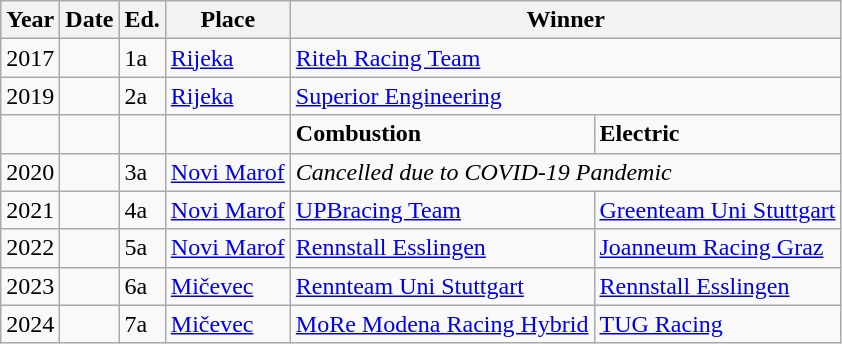<table class="wikitable">
<tr>
<th>Year</th>
<th>Date</th>
<th>Ed.</th>
<th>Place</th>
<th colspan="2">Winner</th>
</tr>
<tr>
<td>2017</td>
<td></td>
<td>1a</td>
<td><a href='#'>Rijeka</a></td>
<td colspan="2"> <a href='#'>Riteh Racing Team</a></td>
</tr>
<tr>
<td>2019</td>
<td></td>
<td>2a</td>
<td><a href='#'>Rijeka</a></td>
<td colspan="2"> <a href='#'>Superior Engineering</a></td>
</tr>
<tr>
<td></td>
<td></td>
<td></td>
<td></td>
<td><strong>Combustion</strong></td>
<td><strong>Electric</strong></td>
</tr>
<tr>
<td>2020</td>
<td></td>
<td>3a</td>
<td><a href='#'>Novi Marof</a></td>
<td colspan="2"><em>Cancelled due to COVID-19 Pandemic</em></td>
</tr>
<tr>
<td>2021</td>
<td></td>
<td>4a</td>
<td><a href='#'>Novi Marof</a></td>
<td> <a href='#'>UPBracing Team</a></td>
<td> <a href='#'>Greenteam Uni Stuttgart</a></td>
</tr>
<tr>
<td>2022</td>
<td></td>
<td>5a</td>
<td><a href='#'>Novi Marof</a></td>
<td> <a href='#'> Rennstall Esslingen</a></td>
<td> <a href='#'> Joanneum Racing Graz</a></td>
</tr>
<tr>
<td>2023</td>
<td></td>
<td>6a</td>
<td><a href='#'>Mičevec</a></td>
<td><a href='#'> Rennteam Uni Stuttgart</a></td>
<td><a href='#'> Rennstall Esslingen</a></td>
</tr>
<tr>
<td>2024</td>
<td></td>
<td>7a</td>
<td><a href='#'>Mičevec</a></td>
<td><a href='#'> MoRe Modena Racing Hybrid</a></td>
<td><a href='#'> TUG Racing</a></td>
</tr>
</table>
